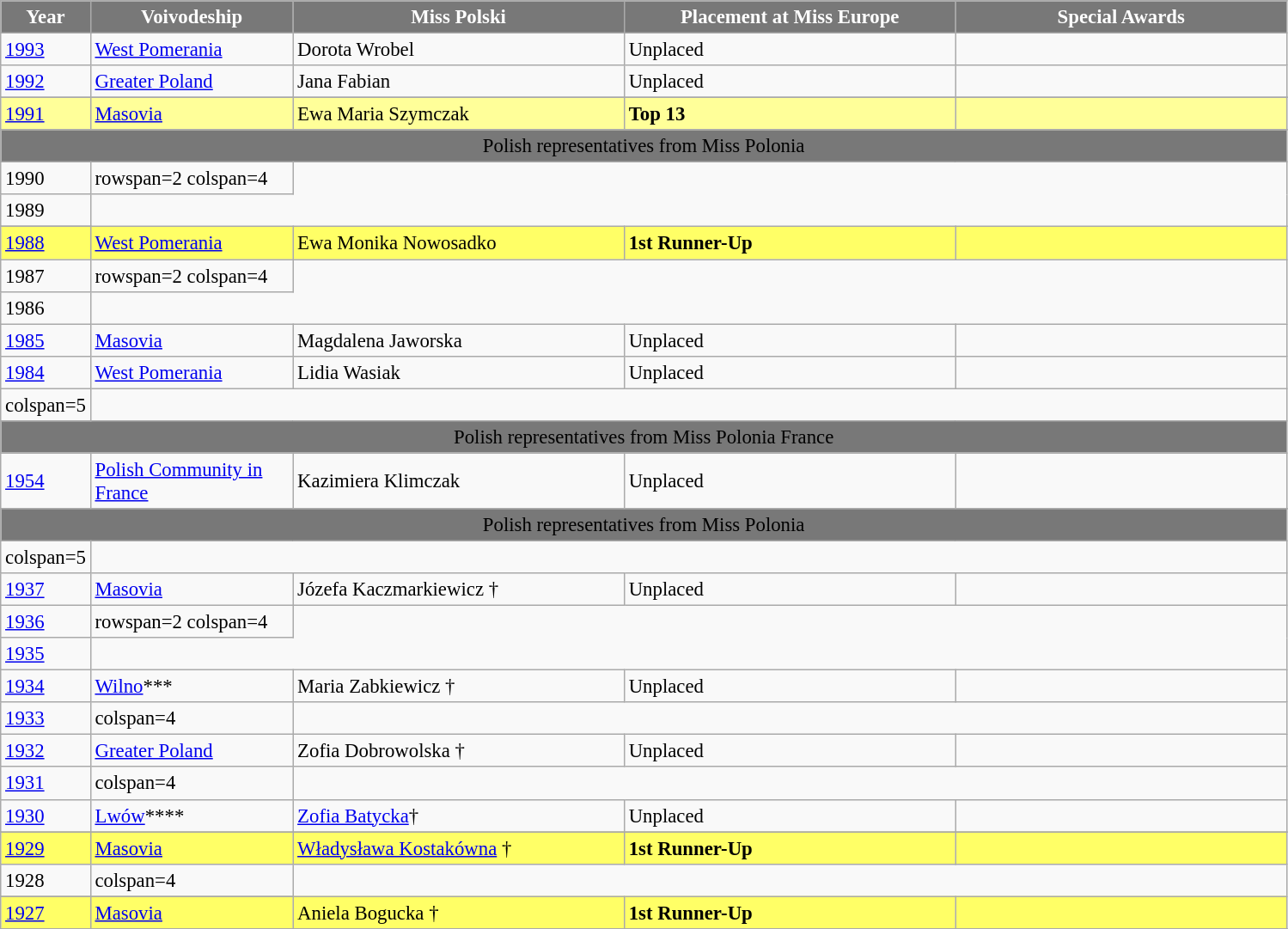<table class="wikitable " style="font-size: 95%;">
<tr>
<th width="60" style="background-color:#787878;color:#FFFFFF;">Year</th>
<th width="150" style="background-color:#787878;color:#FFFFFF;">Voivodeship</th>
<th width="250" style="background-color:#787878;color:#FFFFFF;">Miss Polski</th>
<th width="250" style="background-color:#787878;color:#FFFFFF;">Placement at Miss Europe</th>
<th width="250" style="background-color:#787878;color:#FFFFFF;">Special Awards</th>
</tr>
<tr>
<td><a href='#'>1993</a></td>
<td><a href='#'>West Pomerania</a></td>
<td>Dorota Wrobel</td>
<td>Unplaced</td>
<td></td>
</tr>
<tr>
<td><a href='#'>1992</a></td>
<td><a href='#'>Greater Poland</a></td>
<td>Jana Fabian</td>
<td>Unplaced</td>
<td></td>
</tr>
<tr>
</tr>
<tr style="background-color:#FFFF99;">
<td><a href='#'>1991</a></td>
<td><a href='#'>Masovia</a></td>
<td>Ewa Maria Szymczak</td>
<td><strong>Top 13</strong></td>
<td></td>
</tr>
<tr>
</tr>
<tr bgcolor="#787878" align="center">
<td colspan="5"><span>Polish representatives from Miss Polonia</span></td>
</tr>
<tr>
<td>1990</td>
<td>rowspan=2 colspan=4 </td>
</tr>
<tr>
<td>1989</td>
</tr>
<tr>
</tr>
<tr style="background-color:#FFFF66;">
<td><a href='#'>1988</a></td>
<td><a href='#'>West Pomerania</a></td>
<td>Ewa Monika Nowosadko</td>
<td><strong>1st Runner-Up</strong></td>
<td></td>
</tr>
<tr>
<td>1987</td>
<td>rowspan=2 colspan=4 </td>
</tr>
<tr>
<td>1986</td>
</tr>
<tr>
<td><a href='#'>1985</a></td>
<td><a href='#'>Masovia</a></td>
<td>Magdalena Jaworska</td>
<td>Unplaced</td>
<td></td>
</tr>
<tr>
<td><a href='#'>1984</a></td>
<td><a href='#'>West Pomerania</a></td>
<td>Lidia Wasiak</td>
<td>Unplaced</td>
<td></td>
</tr>
<tr>
<td>colspan=5 </td>
</tr>
<tr>
</tr>
<tr bgcolor="#787878" align="center">
<td colspan="5"><span>Polish representatives from Miss Polonia France</span></td>
</tr>
<tr>
<td><a href='#'>1954</a></td>
<td><a href='#'>Polish Community in France</a></td>
<td>Kazimiera Klimczak</td>
<td>Unplaced</td>
<td></td>
</tr>
<tr>
</tr>
<tr bgcolor="#787878" align="center">
<td colspan="5"><span>Polish representatives from Miss Polonia</span></td>
</tr>
<tr>
<td>colspan=5 </td>
</tr>
<tr>
<td><a href='#'>1937</a></td>
<td><a href='#'>Masovia</a></td>
<td>Józefa Kaczmarkiewicz †</td>
<td>Unplaced</td>
<td></td>
</tr>
<tr>
<td><a href='#'>1936</a></td>
<td>rowspan=2 colspan=4 </td>
</tr>
<tr>
<td><a href='#'>1935</a></td>
</tr>
<tr>
<td><a href='#'>1934</a></td>
<td><a href='#'>Wilno</a>***</td>
<td>Maria Zabkiewicz †</td>
<td>Unplaced</td>
<td></td>
</tr>
<tr>
<td><a href='#'>1933</a></td>
<td>colspan=4 </td>
</tr>
<tr>
<td><a href='#'>1932</a></td>
<td><a href='#'>Greater Poland</a></td>
<td>Zofia Dobrowolska †</td>
<td>Unplaced</td>
<td></td>
</tr>
<tr>
<td><a href='#'>1931</a></td>
<td>colspan=4 </td>
</tr>
<tr>
<td><a href='#'>1930</a></td>
<td><a href='#'>Lwów</a>****</td>
<td><a href='#'>Zofia Batycka</a>†</td>
<td>Unplaced</td>
<td></td>
</tr>
<tr>
</tr>
<tr style="background-color:#FFFF66;">
<td><a href='#'>1929</a></td>
<td><a href='#'>Masovia</a></td>
<td><a href='#'>Władysława Kostakówna</a> †</td>
<td><strong>1st Runner-Up</strong></td>
<td></td>
</tr>
<tr>
<td>1928</td>
<td>colspan=4 </td>
</tr>
<tr>
</tr>
<tr style="background-color:#FFFF66;">
<td><a href='#'>1927</a></td>
<td><a href='#'>Masovia</a></td>
<td>Aniela Bogucka †</td>
<td><strong>1st Runner-Up</strong></td>
<td></td>
</tr>
<tr>
</tr>
</table>
